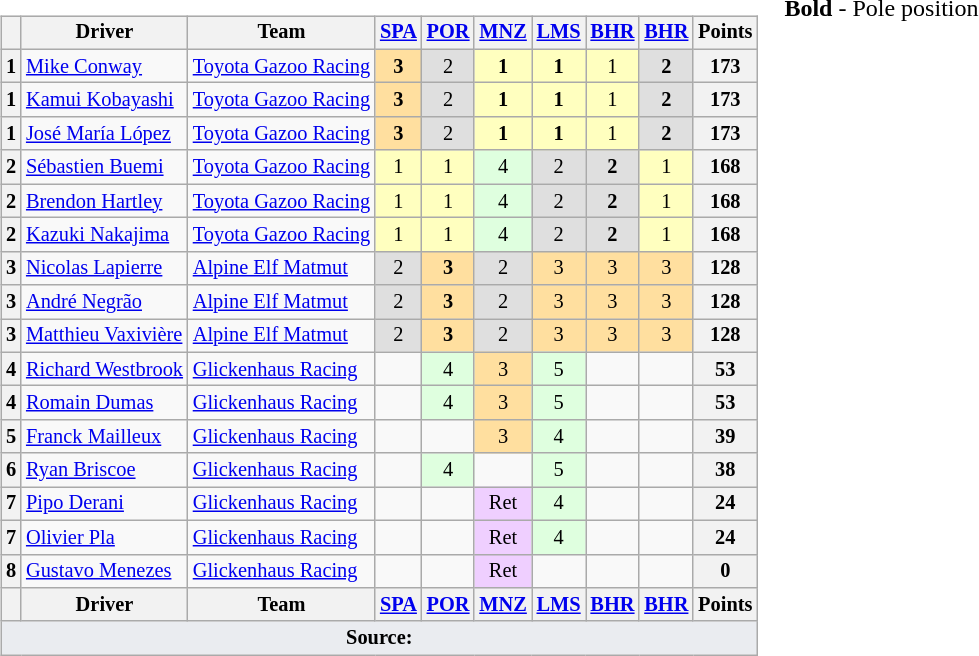<table>
<tr>
<td><br><table class="wikitable" style="font-size:85%; text-align:center;">
<tr>
<th></th>
<th>Driver</th>
<th>Team</th>
<th><a href='#'>SPA</a><br></th>
<th><a href='#'>POR</a><br></th>
<th><a href='#'>MNZ</a><br></th>
<th><a href='#'>LMS</a><br></th>
<th><a href='#'>BHR</a><br></th>
<th><a href='#'>BHR</a><br></th>
<th>Points</th>
</tr>
<tr>
<th>1</th>
<td align="left"> <a href='#'>Mike Conway</a></td>
<td align="left"> <a href='#'>Toyota Gazoo Racing</a></td>
<td style="background:#ffdf9f;"><strong>3</strong></td>
<td style="background:#dfdfdf;">2</td>
<td style="background:#ffffbf;"><strong>1</strong></td>
<td style="background:#ffffbf;"><strong>1</strong></td>
<td style="background:#ffffbf;">1</td>
<td style="background:#dfdfdf;"><strong>2</strong></td>
<th>173</th>
</tr>
<tr>
<th>1</th>
<td align="left"> <a href='#'>Kamui Kobayashi</a></td>
<td align="left"> <a href='#'>Toyota Gazoo Racing</a></td>
<td style="background:#ffdf9f;"><strong>3</strong></td>
<td style="background:#dfdfdf;">2</td>
<td style="background:#ffffbf;"><strong>1</strong></td>
<td style="background:#ffffbf;"><strong>1</strong></td>
<td style="background:#ffffbf;">1</td>
<td style="background:#dfdfdf;"><strong>2</strong></td>
<th>173</th>
</tr>
<tr>
<th>1</th>
<td align="left"> <a href='#'>José María López</a></td>
<td align="left"> <a href='#'>Toyota Gazoo Racing</a></td>
<td style="background:#ffdf9f;"><strong>3</strong></td>
<td style="background:#dfdfdf;">2</td>
<td style="background:#ffffbf;"><strong>1</strong></td>
<td style="background:#ffffbf;"><strong>1</strong></td>
<td style="background:#ffffbf;">1</td>
<td style="background:#dfdfdf;"><strong>2</strong></td>
<th>173</th>
</tr>
<tr>
<th>2</th>
<td align=left> <a href='#'>Sébastien Buemi</a></td>
<td align=left> <a href='#'>Toyota Gazoo Racing</a></td>
<td style="background:#ffffbf;">1</td>
<td style="background:#ffffbf;">1</td>
<td style="background:#dfffdf;">4</td>
<td style="background:#dfdfdf;">2</td>
<td style="background:#dfdfdf;"><strong>2</strong></td>
<td style="background:#ffffbf;">1</td>
<th>168</th>
</tr>
<tr>
<th>2</th>
<td align=left> <a href='#'>Brendon Hartley</a></td>
<td align=left> <a href='#'>Toyota Gazoo Racing</a></td>
<td style="background:#ffffbf;">1</td>
<td style="background:#ffffbf;">1</td>
<td style="background:#dfffdf;">4</td>
<td style="background:#dfdfdf;">2</td>
<td style="background:#dfdfdf;"><strong>2</strong></td>
<td style="background:#ffffbf;">1</td>
<th>168</th>
</tr>
<tr>
<th>2</th>
<td align=left> <a href='#'>Kazuki Nakajima</a></td>
<td align=left> <a href='#'>Toyota Gazoo Racing</a></td>
<td style="background:#ffffbf;">1</td>
<td style="background:#ffffbf;">1</td>
<td style="background:#dfffdf;">4</td>
<td style="background:#dfdfdf;">2</td>
<td style="background:#dfdfdf;"><strong>2</strong></td>
<td style="background:#ffffbf;">1</td>
<th>168</th>
</tr>
<tr>
<th>3</th>
<td align="left"> <a href='#'>Nicolas Lapierre</a></td>
<td align="left"> <a href='#'>Alpine Elf Matmut</a></td>
<td style="background:#dfdfdf;">2</td>
<td style="background:#ffdf9f;"><strong>3</strong></td>
<td style="background:#dfdfdf;">2</td>
<td style="background:#ffdf9f;">3</td>
<td style="background:#ffdf9f;">3</td>
<td style="background:#ffdf9f;">3</td>
<th>128</th>
</tr>
<tr>
<th>3</th>
<td align="left"> <a href='#'>André Negrão</a></td>
<td align="left"> <a href='#'>Alpine Elf Matmut</a></td>
<td style="background:#dfdfdf;">2</td>
<td style="background:#ffdf9f;"><strong>3</strong></td>
<td style="background:#dfdfdf;">2</td>
<td style="background:#ffdf9f;">3</td>
<td style="background:#ffdf9f;">3</td>
<td style="background:#ffdf9f;">3</td>
<th>128</th>
</tr>
<tr>
<th>3</th>
<td align="left"> <a href='#'>Matthieu Vaxivière</a></td>
<td align="left"> <a href='#'>Alpine Elf Matmut</a></td>
<td style="background:#dfdfdf;">2</td>
<td style="background:#ffdf9f;"><strong>3</strong></td>
<td style="background:#dfdfdf;">2</td>
<td style="background:#ffdf9f;">3</td>
<td style="background:#ffdf9f;">3</td>
<td style="background:#ffdf9f;">3</td>
<th>128</th>
</tr>
<tr>
<th>4</th>
<td align="left"> <a href='#'>Richard Westbrook</a></td>
<td align="left"> <a href='#'>Glickenhaus Racing</a></td>
<td></td>
<td style="background:#dfffdf;">4</td>
<td style="background:#ffdf9f;">3</td>
<td style="background:#dfffdf;">5</td>
<td></td>
<td></td>
<th>53</th>
</tr>
<tr>
<th>4</th>
<td align="left"> <a href='#'>Romain Dumas</a></td>
<td align="left"> <a href='#'>Glickenhaus Racing</a></td>
<td></td>
<td style="background:#dfffdf;">4</td>
<td style="background:#ffdf9f;">3</td>
<td style="background:#dfffdf;">5</td>
<td></td>
<td></td>
<th>53</th>
</tr>
<tr>
<th>5</th>
<td align="left"> <a href='#'>Franck Mailleux</a></td>
<td align="left"> <a href='#'>Glickenhaus Racing</a></td>
<td></td>
<td></td>
<td style="background:#ffdf9f;">3</td>
<td style="background:#dfffdf;">4</td>
<td></td>
<td></td>
<th>39</th>
</tr>
<tr>
<th>6</th>
<td align="left"> <a href='#'>Ryan Briscoe</a></td>
<td align="left"> <a href='#'>Glickenhaus Racing</a></td>
<td></td>
<td style="background:#dfffdf;">4</td>
<td></td>
<td style="background:#dfffdf;">5</td>
<td></td>
<td></td>
<th>38</th>
</tr>
<tr>
<th>7</th>
<td align="left"> <a href='#'>Pipo Derani</a></td>
<td align="left"> <a href='#'>Glickenhaus Racing</a></td>
<td></td>
<td></td>
<td style="background:#efcfff;">Ret</td>
<td style="background:#dfffdf;">4</td>
<td></td>
<td></td>
<th>24</th>
</tr>
<tr>
<th>7</th>
<td align="left"> <a href='#'>Olivier Pla</a></td>
<td align="left"> <a href='#'>Glickenhaus Racing</a></td>
<td></td>
<td></td>
<td style="background:#efcfff;">Ret</td>
<td style="background:#dfffdf;">4</td>
<td></td>
<td></td>
<th>24</th>
</tr>
<tr>
<th>8</th>
<td align="left"> <a href='#'>Gustavo Menezes</a></td>
<td align="left"> <a href='#'>Glickenhaus Racing</a></td>
<td></td>
<td></td>
<td style="background:#efcfff;">Ret</td>
<td></td>
<td></td>
<td></td>
<th>0</th>
</tr>
<tr>
<th></th>
<th>Driver</th>
<th>Team</th>
<th><a href='#'>SPA</a><br></th>
<th><a href='#'>POR</a><br></th>
<th><a href='#'>MNZ</a><br></th>
<th><a href='#'>LMS</a><br></th>
<th><a href='#'>BHR</a><br></th>
<th><a href='#'>BHR</a><br></th>
<th>Points</th>
</tr>
<tr class="sortbottom">
<td colspan="11" style="background-color:#EAECF0;text-align:center"><strong>Source:</strong></td>
</tr>
</table>
</td>
<td valign="top"><br>
<span><strong>Bold</strong> - Pole position<br>
</span></td>
</tr>
</table>
